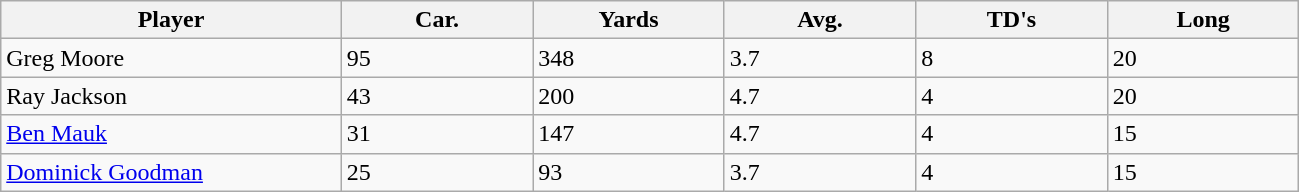<table class="wikitable sortable">
<tr>
<th bgcolor="#DDDDFF" width="16%">Player</th>
<th bgcolor="#DDDDFF" width="9%">Car.</th>
<th bgcolor="#DDDDFF" width="9%">Yards</th>
<th bgcolor="#DDDDFF" width="9%">Avg.</th>
<th bgcolor="#DDDDFF" width="9%">TD's</th>
<th bgcolor="#DDDDFF" width="9%">Long</th>
</tr>
<tr>
<td>Greg Moore</td>
<td>95</td>
<td>348</td>
<td>3.7</td>
<td>8</td>
<td>20</td>
</tr>
<tr>
<td>Ray Jackson</td>
<td>43</td>
<td>200</td>
<td>4.7</td>
<td>4</td>
<td>20</td>
</tr>
<tr>
<td><a href='#'>Ben Mauk</a></td>
<td>31</td>
<td>147</td>
<td>4.7</td>
<td>4</td>
<td>15</td>
</tr>
<tr>
<td><a href='#'>Dominick Goodman</a></td>
<td>25</td>
<td>93</td>
<td>3.7</td>
<td>4</td>
<td>15</td>
</tr>
</table>
